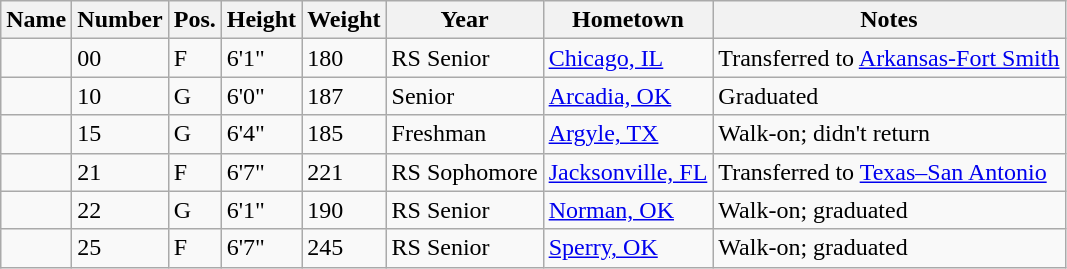<table class="wikitable sortable" border="1">
<tr>
<th>Name</th>
<th>Number</th>
<th>Pos.</th>
<th>Height</th>
<th>Weight</th>
<th>Year</th>
<th>Hometown</th>
<th class="unsortable">Notes</th>
</tr>
<tr>
<td></td>
<td>00</td>
<td>F</td>
<td>6'1"</td>
<td>180</td>
<td>RS Senior</td>
<td><a href='#'>Chicago, IL</a></td>
<td>Transferred to <a href='#'>Arkansas-Fort Smith</a></td>
</tr>
<tr>
<td></td>
<td>10</td>
<td>G</td>
<td>6'0"</td>
<td>187</td>
<td>Senior</td>
<td><a href='#'>Arcadia, OK</a></td>
<td>Graduated</td>
</tr>
<tr>
<td></td>
<td>15</td>
<td>G</td>
<td>6'4"</td>
<td>185</td>
<td>Freshman</td>
<td><a href='#'>Argyle, TX</a></td>
<td>Walk-on; didn't return</td>
</tr>
<tr>
<td></td>
<td>21</td>
<td>F</td>
<td>6'7"</td>
<td>221</td>
<td>RS Sophomore</td>
<td><a href='#'>Jacksonville, FL</a></td>
<td>Transferred to <a href='#'>Texas–San Antonio</a></td>
</tr>
<tr>
<td></td>
<td>22</td>
<td>G</td>
<td>6'1"</td>
<td>190</td>
<td>RS Senior</td>
<td><a href='#'>Norman, OK</a></td>
<td>Walk-on; graduated</td>
</tr>
<tr>
<td></td>
<td>25</td>
<td>F</td>
<td>6'7"</td>
<td>245</td>
<td>RS Senior</td>
<td><a href='#'>Sperry, OK</a></td>
<td>Walk-on; graduated</td>
</tr>
</table>
